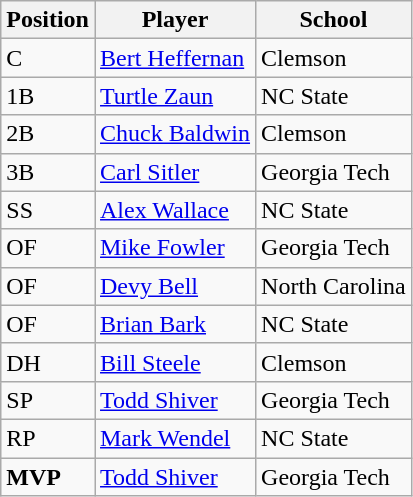<table class="wikitable">
<tr>
<th>Position</th>
<th>Player</th>
<th>School</th>
</tr>
<tr>
<td>C</td>
<td><a href='#'>Bert Heffernan</a></td>
<td>Clemson</td>
</tr>
<tr>
<td>1B</td>
<td><a href='#'>Turtle Zaun</a></td>
<td>NC State</td>
</tr>
<tr>
<td>2B</td>
<td><a href='#'>Chuck Baldwin</a></td>
<td>Clemson</td>
</tr>
<tr>
<td>3B</td>
<td><a href='#'>Carl Sitler</a></td>
<td>Georgia Tech</td>
</tr>
<tr>
<td>SS</td>
<td><a href='#'>Alex Wallace</a></td>
<td>NC State</td>
</tr>
<tr>
<td>OF</td>
<td><a href='#'>Mike Fowler</a></td>
<td>Georgia Tech</td>
</tr>
<tr>
<td>OF</td>
<td><a href='#'>Devy Bell</a></td>
<td>North Carolina</td>
</tr>
<tr>
<td>OF</td>
<td><a href='#'>Brian Bark</a></td>
<td>NC State</td>
</tr>
<tr>
<td>DH</td>
<td><a href='#'>Bill Steele</a></td>
<td>Clemson</td>
</tr>
<tr>
<td>SP</td>
<td><a href='#'>Todd Shiver</a></td>
<td>Georgia Tech</td>
</tr>
<tr>
<td>RP</td>
<td><a href='#'>Mark Wendel</a></td>
<td>NC State</td>
</tr>
<tr>
<td><strong>MVP</strong></td>
<td><a href='#'>Todd Shiver</a></td>
<td>Georgia Tech</td>
</tr>
</table>
